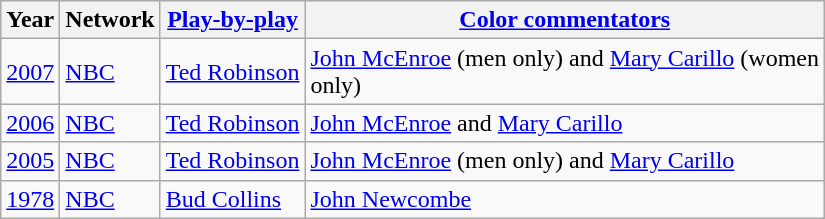<table class="wikitable">
<tr>
<th>Year</th>
<th>Network</th>
<th><a href='#'>Play-by-play</a></th>
<th><a href='#'>Color commentators</a></th>
</tr>
<tr>
<td><a href='#'>2007</a></td>
<td><a href='#'>NBC</a></td>
<td><a href='#'>Ted Robinson</a></td>
<td><a href='#'>John McEnroe</a> (men only) and <a href='#'>Mary Carillo</a> (women<br>only)</td>
</tr>
<tr>
<td><a href='#'>2006</a></td>
<td><a href='#'>NBC</a></td>
<td><a href='#'>Ted Robinson</a></td>
<td><a href='#'>John McEnroe</a> and <a href='#'>Mary Carillo</a></td>
</tr>
<tr>
<td><a href='#'>2005</a></td>
<td><a href='#'>NBC</a></td>
<td><a href='#'>Ted Robinson</a></td>
<td><a href='#'>John McEnroe</a> (men only) and <a href='#'>Mary Carillo</a></td>
</tr>
<tr>
<td><a href='#'>1978</a></td>
<td><a href='#'>NBC</a></td>
<td><a href='#'>Bud Collins</a></td>
<td><a href='#'>John Newcombe</a></td>
</tr>
</table>
